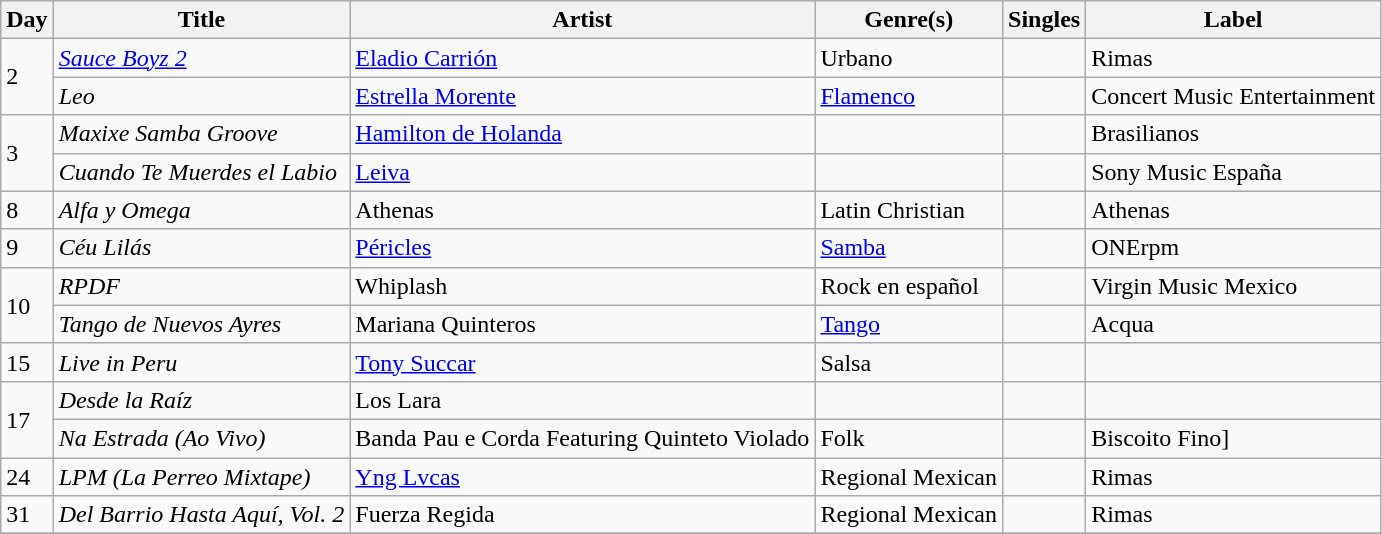<table class="wikitable sortable" style="text-align: left;">
<tr>
<th>Day</th>
<th>Title</th>
<th>Artist</th>
<th>Genre(s)</th>
<th>Singles</th>
<th>Label</th>
</tr>
<tr>
<td rowspan="2">2</td>
<td><em><a href='#'>Sauce Boyz 2</a></em></td>
<td><a href='#'>Eladio Carrión</a></td>
<td>Urbano</td>
<td></td>
<td>Rimas</td>
</tr>
<tr>
<td><em>Leo</em></td>
<td><a href='#'>Estrella Morente</a></td>
<td><a href='#'>Flamenco</a></td>
<td></td>
<td>Concert Music Entertainment</td>
</tr>
<tr>
<td rowspan="2">3</td>
<td><em>Maxixe Samba Groove</em></td>
<td><a href='#'>Hamilton de Holanda</a></td>
<td></td>
<td></td>
<td>Brasilianos</td>
</tr>
<tr>
<td><em>Cuando Te Muerdes el Labio</em></td>
<td><a href='#'>Leiva</a></td>
<td></td>
<td></td>
<td>Sony Music España</td>
</tr>
<tr>
<td>8</td>
<td><em>Alfa y Omega</em></td>
<td>Athenas</td>
<td>Latin Christian</td>
<td></td>
<td>Athenas</td>
</tr>
<tr>
<td>9</td>
<td><em>Céu Lilás</em></td>
<td><a href='#'>Péricles</a></td>
<td><a href='#'>Samba</a></td>
<td></td>
<td>ONErpm</td>
</tr>
<tr>
<td rowspan="2">10</td>
<td><em>RPDF</em></td>
<td>Whiplash</td>
<td>Rock en español</td>
<td></td>
<td>Virgin Music Mexico</td>
</tr>
<tr>
<td><em>Tango de Nuevos Ayres</em></td>
<td>Mariana Quinteros</td>
<td><a href='#'>Tango</a></td>
<td></td>
<td>Acqua</td>
</tr>
<tr>
<td>15</td>
<td><em>Live in Peru</em></td>
<td><a href='#'>Tony Succar</a></td>
<td>Salsa</td>
<td></td>
<td></td>
</tr>
<tr>
<td rowspan="2">17</td>
<td><em>Desde la Raíz</em></td>
<td>Los Lara</td>
<td></td>
<td></td>
<td></td>
</tr>
<tr>
<td><em>Na Estrada (Ao Vivo)</em></td>
<td>Banda Pau e Corda Featuring Quinteto Violado</td>
<td>Folk</td>
<td></td>
<td>Biscoito Fino]</td>
</tr>
<tr>
<td>24</td>
<td><em>LPM (La Perreo Mixtape)</em></td>
<td><a href='#'>Yng Lvcas</a></td>
<td>Regional Mexican</td>
<td></td>
<td>Rimas</td>
</tr>
<tr>
<td>31</td>
<td><em>Del Barrio Hasta Aquí, Vol. 2</em></td>
<td>Fuerza Regida</td>
<td>Regional Mexican</td>
<td></td>
<td>Rimas</td>
</tr>
<tr>
</tr>
</table>
